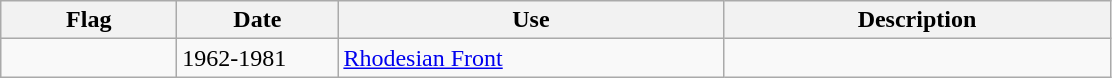<table class="wikitable">
<tr>
<th width="110">Flag</th>
<th width="100">Date</th>
<th width="250">Use</th>
<th width="250">Description</th>
</tr>
<tr>
<td></td>
<td>1962-1981</td>
<td><a href='#'>Rhodesian Front</a></td>
<td></td>
</tr>
</table>
